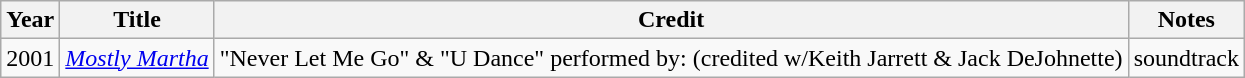<table class="wikitable sortable">
<tr>
<th>Year</th>
<th>Title</th>
<th>Credit</th>
<th>Notes</th>
</tr>
<tr>
<td>2001</td>
<td><em><a href='#'>Mostly Martha</a></em></td>
<td>"Never Let Me Go" & "U Dance" performed by: (credited w/Keith Jarrett & Jack DeJohnette)</td>
<td>soundtrack</td>
</tr>
</table>
